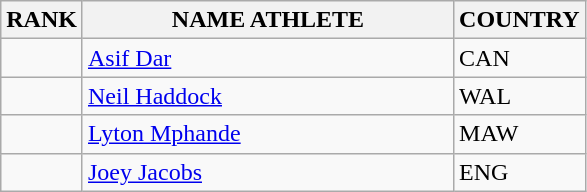<table class="wikitable">
<tr>
<th>RANK</th>
<th align="left" style="width: 15em">NAME ATHLETE</th>
<th>COUNTRY</th>
</tr>
<tr>
<td align="center"></td>
<td><a href='#'>Asif Dar</a></td>
<td> CAN</td>
</tr>
<tr>
<td align="center"></td>
<td><a href='#'>Neil Haddock</a></td>
<td> WAL</td>
</tr>
<tr>
<td align="center"></td>
<td><a href='#'>Lyton Mphande</a></td>
<td> MAW</td>
</tr>
<tr>
<td align="center"></td>
<td><a href='#'>Joey Jacobs</a></td>
<td> ENG</td>
</tr>
</table>
